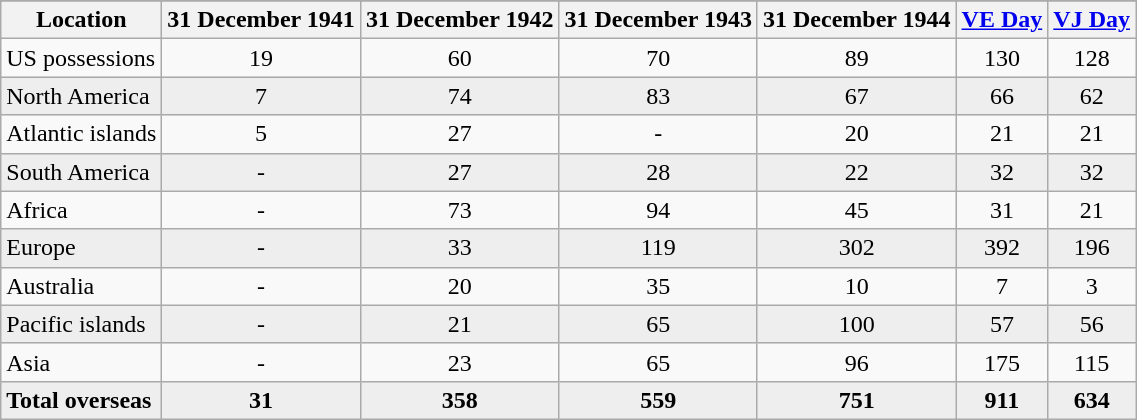<table align=center class="wikitable">
<tr>
</tr>
<tr>
<th>Location</th>
<th>31 December 1941</th>
<th>31 December 1942</th>
<th>31 December 1943</th>
<th>31 December 1944</th>
<th><a href='#'>VE Day</a></th>
<th><a href='#'>VJ Day</a></th>
</tr>
<tr>
<td>US possessions</td>
<td align=center>19</td>
<td align=center>60</td>
<td align=center>70</td>
<td align=center>89</td>
<td align=center>130</td>
<td align=center>128</td>
</tr>
<tr style="background: #eeeeee;">
<td>North America</td>
<td align=center>7</td>
<td align=center>74</td>
<td align=center>83</td>
<td align=center>67</td>
<td align=center>66</td>
<td align=center>62</td>
</tr>
<tr>
<td>Atlantic islands</td>
<td align=center>5</td>
<td align=center>27</td>
<td align=center>-</td>
<td align=center>20</td>
<td align=center>21</td>
<td align=center>21</td>
</tr>
<tr style="background: #eeeeee;">
<td>South America</td>
<td align=center>-</td>
<td align=center>27</td>
<td align=center>28</td>
<td align=center>22</td>
<td align=center>32</td>
<td align=center>32</td>
</tr>
<tr>
<td>Africa</td>
<td align=center>-</td>
<td align=center>73</td>
<td align=center>94</td>
<td align=center>45</td>
<td align=center>31</td>
<td align=center>21</td>
</tr>
<tr style="background: #eeeeee;">
<td>Europe</td>
<td align=center>-</td>
<td align=center>33</td>
<td align=center>119</td>
<td align=center>302</td>
<td align=center>392</td>
<td align=center>196</td>
</tr>
<tr>
<td>Australia</td>
<td align=center>-</td>
<td align=center>20</td>
<td align=center>35</td>
<td align=center>10</td>
<td align=center>7</td>
<td align=center>3</td>
</tr>
<tr style="background: #eeeeee;">
<td>Pacific islands</td>
<td align=center>-</td>
<td align=center>21</td>
<td align=center>65</td>
<td align=center>100</td>
<td align=center>57</td>
<td align=center>56</td>
</tr>
<tr>
<td>Asia</td>
<td align=center>-</td>
<td align=center>23</td>
<td align=center>65</td>
<td align=center>96</td>
<td align=center>175</td>
<td align=center>115</td>
</tr>
<tr style="background: #eeeeee;">
<td><strong>Total overseas</strong></td>
<td align=center><strong>31</strong></td>
<td align=center><strong>358</strong></td>
<td align=center><strong>559</strong></td>
<td align=center><strong>751</strong></td>
<td align=center><strong>911</strong></td>
<td align=center><strong>634</strong></td>
</tr>
</table>
